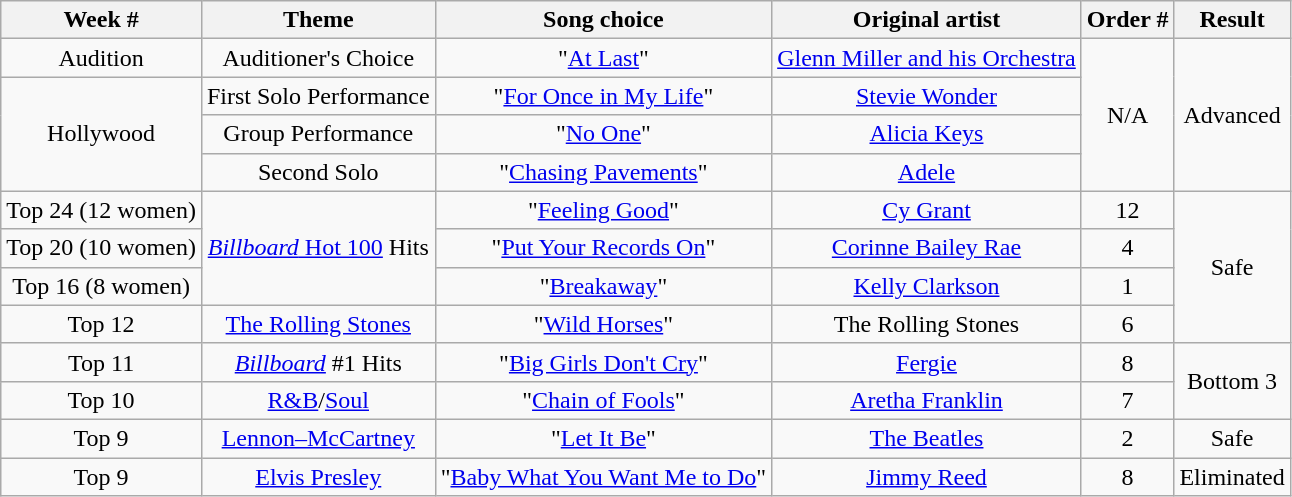<table class="wikitable" style="text-align:center;">
<tr>
<th>Week #</th>
<th>Theme</th>
<th>Song choice</th>
<th>Original artist</th>
<th>Order #</th>
<th>Result</th>
</tr>
<tr>
<td>Audition</td>
<td>Auditioner's Choice</td>
<td>"<a href='#'>At Last</a>"</td>
<td><a href='#'>Glenn Miller and his Orchestra</a></td>
<td rowspan=4>N/A</td>
<td rowspan=4>Advanced</td>
</tr>
<tr>
<td rowspan=3>Hollywood</td>
<td>First Solo Performance</td>
<td>"<a href='#'>For Once in My Life</a>"</td>
<td><a href='#'>Stevie Wonder</a></td>
</tr>
<tr>
<td>Group Performance</td>
<td>"<a href='#'>No One</a>"</td>
<td><a href='#'>Alicia Keys</a></td>
</tr>
<tr>
<td>Second Solo</td>
<td>"<a href='#'>Chasing Pavements</a>"</td>
<td><a href='#'>Adele</a></td>
</tr>
<tr>
<td>Top 24 (12 women)</td>
<td rowspan="3"><a href='#'><em>Billboard</em> Hot 100</a> Hits</td>
<td>"<a href='#'>Feeling Good</a>"</td>
<td><a href='#'>Cy Grant</a></td>
<td>12</td>
<td rowspan=4>Safe</td>
</tr>
<tr>
<td>Top 20 (10 women)</td>
<td>"<a href='#'>Put Your Records On</a>"</td>
<td><a href='#'>Corinne Bailey Rae</a></td>
<td>4</td>
</tr>
<tr>
<td>Top 16 (8 women)</td>
<td>"<a href='#'>Breakaway</a>"</td>
<td><a href='#'>Kelly Clarkson</a></td>
<td>1</td>
</tr>
<tr>
<td>Top 12</td>
<td><a href='#'>The Rolling Stones</a></td>
<td>"<a href='#'>Wild Horses</a>"</td>
<td>The Rolling Stones</td>
<td>6</td>
</tr>
<tr>
<td>Top 11</td>
<td><em><a href='#'>Billboard</a></em> #1 Hits</td>
<td>"<a href='#'>Big Girls Don't Cry</a>"</td>
<td><a href='#'>Fergie</a></td>
<td>8</td>
<td rowspan=2>Bottom 3</td>
</tr>
<tr>
<td>Top 10</td>
<td><a href='#'>R&B</a>/<a href='#'>Soul</a></td>
<td>"<a href='#'>Chain of Fools</a>"</td>
<td><a href='#'>Aretha Franklin</a></td>
<td>7</td>
</tr>
<tr>
<td>Top 9</td>
<td><a href='#'>Lennon–McCartney</a></td>
<td>"<a href='#'>Let It Be</a>"</td>
<td><a href='#'>The Beatles</a></td>
<td>2</td>
<td>Safe</td>
</tr>
<tr>
<td>Top 9</td>
<td><a href='#'>Elvis Presley</a></td>
<td>"<a href='#'>Baby What You Want Me to Do</a>"</td>
<td><a href='#'>Jimmy Reed</a></td>
<td>8</td>
<td>Eliminated</td>
</tr>
</table>
